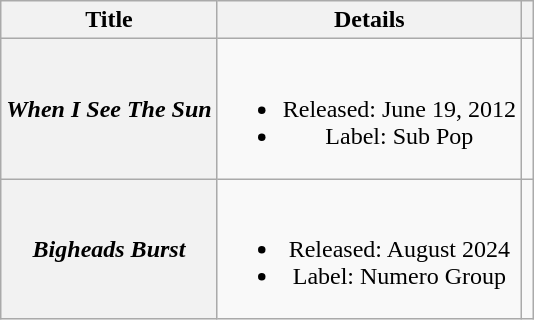<table class="wikitable plainrowheaders" style="text-align:center;">
<tr>
<th scope="col">Title</th>
<th scope="col">Details</th>
<th scope="col"></th>
</tr>
<tr>
<th scope="row"><em>When I See The Sun</em></th>
<td><br><ul><li>Released: June 19, 2012</li><li>Label: Sub Pop</li></ul></td>
<td></td>
</tr>
<tr>
<th scope="row"><em>Bigheads Burst</em></th>
<td><br><ul><li>Released: August 2024</li><li>Label: Numero Group</li></ul></td>
<td></td>
</tr>
</table>
